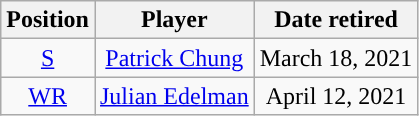<table class="wikitable" style="text-align:center">
<tr>
<th>Position</th>
<th>Player</th>
<th>Date retired</th>
</tr>
<tr>
<td><a href='#'>S</a></td>
<td><a href='#'>Patrick Chung</a></td>
<td>March 18, 2021</td>
</tr>
<tr>
<td><a href='#'>WR</a></td>
<td><a href='#'>Julian Edelman</a></td>
<td>April 12, 2021</td>
</tr>
</table>
